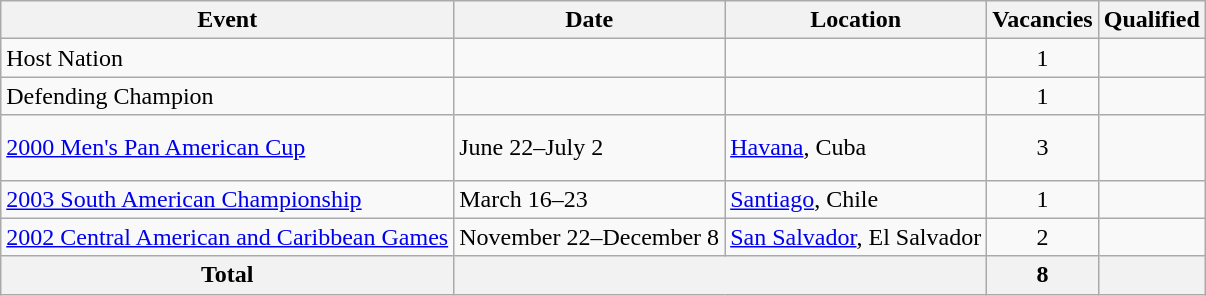<table class="wikitable">
<tr>
<th>Event</th>
<th>Date</th>
<th>Location</th>
<th>Vacancies</th>
<th>Qualified</th>
</tr>
<tr>
<td>Host Nation</td>
<td></td>
<td></td>
<td align=center>1</td>
<td></td>
</tr>
<tr>
<td>Defending Champion</td>
<td></td>
<td></td>
<td align=center>1</td>
<td></td>
</tr>
<tr>
<td><a href='#'>2000 Men's Pan American Cup</a></td>
<td>June 22–July 2</td>
<td><a href='#'>Havana</a>, Cuba</td>
<td align=center>3</td>
<td><br><br></td>
</tr>
<tr>
<td><a href='#'>2003 South American Championship</a></td>
<td>March 16–23</td>
<td><a href='#'>Santiago</a>, Chile</td>
<td align=center>1</td>
<td></td>
</tr>
<tr>
<td><a href='#'>2002 Central American and Caribbean Games</a></td>
<td>November 22–December 8</td>
<td><a href='#'>San Salvador</a>, El Salvador</td>
<td align=center>2</td>
<td><br></td>
</tr>
<tr>
<th>Total</th>
<th colspan="2"></th>
<th>8</th>
<th></th>
</tr>
</table>
